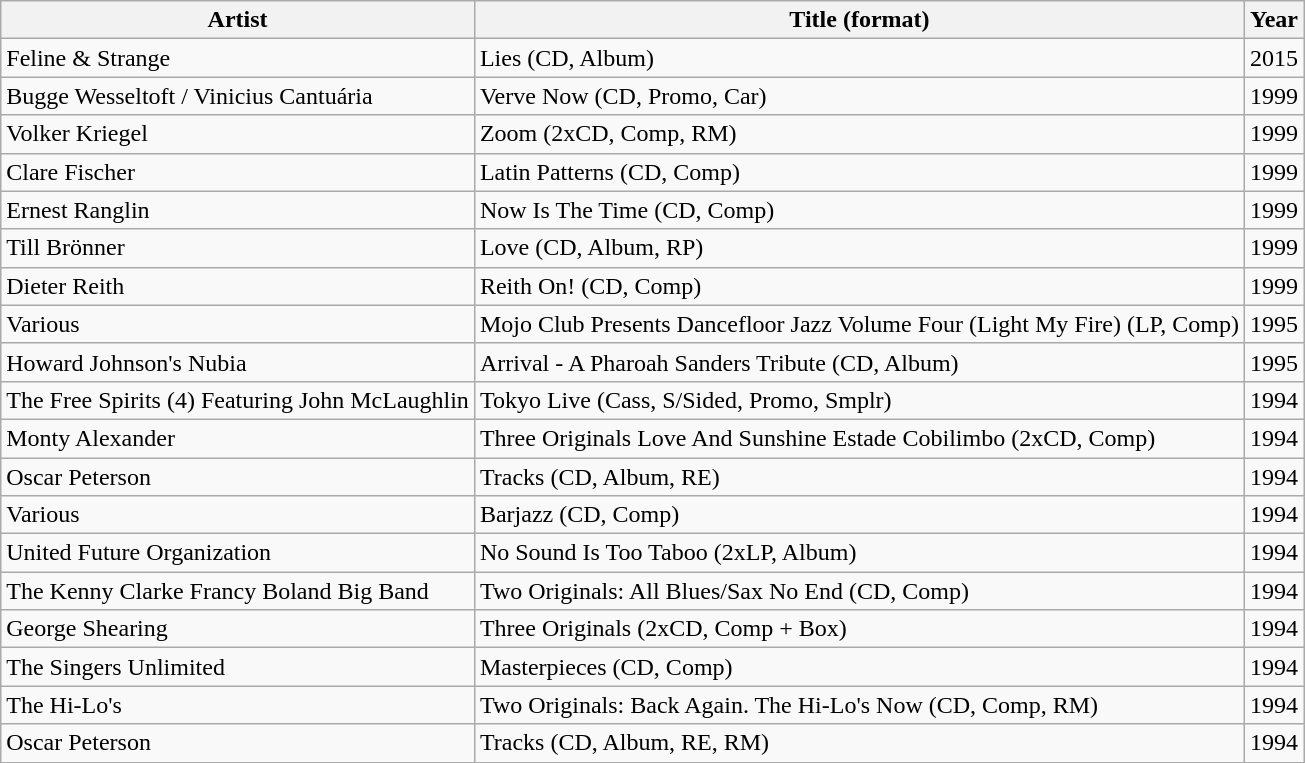<table class="wikitable">
<tr>
<th>Artist</th>
<th>Title (format)</th>
<th>Year</th>
</tr>
<tr>
<td>Feline & Strange</td>
<td>Lies (CD, Album)</td>
<td>2015</td>
</tr>
<tr>
<td>Bugge Wesseltoft / Vinicius Cantuária</td>
<td>Verve Now (CD, Promo, Car)</td>
<td>1999</td>
</tr>
<tr>
<td>Volker Kriegel</td>
<td>Zoom (2xCD, Comp, RM)</td>
<td>1999</td>
</tr>
<tr>
<td>Clare Fischer</td>
<td>Latin Patterns (CD, Comp)</td>
<td>1999</td>
</tr>
<tr>
<td>Ernest Ranglin</td>
<td>Now Is The Time (CD, Comp)</td>
<td>1999</td>
</tr>
<tr>
<td>Till Brönner</td>
<td>Love (CD, Album, RP)</td>
<td>1999</td>
</tr>
<tr>
<td>Dieter Reith</td>
<td>Reith On! (CD, Comp)</td>
<td>1999</td>
</tr>
<tr>
<td>Various</td>
<td>Mojo Club Presents Dancefloor Jazz Volume Four (Light My Fire) (LP, Comp)</td>
<td>1995</td>
</tr>
<tr>
<td>Howard Johnson's Nubia</td>
<td>Arrival - A Pharoah Sanders Tribute (CD, Album)</td>
<td>1995</td>
</tr>
<tr>
<td>The Free Spirits (4) Featuring John McLaughlin</td>
<td>Tokyo Live (Cass, S/Sided, Promo, Smplr)</td>
<td>1994</td>
</tr>
<tr>
<td>Monty Alexander</td>
<td>Three Originals Love And Sunshine Estade Cobilimbo (2xCD, Comp)</td>
<td>1994</td>
</tr>
<tr>
<td>Oscar Peterson</td>
<td>Tracks (CD, Album, RE)</td>
<td>1994</td>
</tr>
<tr>
<td>Various</td>
<td>Barjazz (CD, Comp)</td>
<td>1994</td>
</tr>
<tr>
<td>United Future Organization</td>
<td>No Sound Is Too Taboo (2xLP, Album)</td>
<td>1994</td>
</tr>
<tr>
<td>The Kenny Clarke Francy Boland Big Band</td>
<td>Two Originals: All Blues/Sax No End (CD, Comp)</td>
<td>1994</td>
</tr>
<tr>
<td>George Shearing</td>
<td>Three Originals (2xCD, Comp + Box)</td>
<td>1994</td>
</tr>
<tr>
<td>The Singers Unlimited</td>
<td>Masterpieces (CD, Comp)</td>
<td>1994</td>
</tr>
<tr>
<td>The Hi-Lo's</td>
<td>Two Originals: Back Again. The Hi-Lo's Now (CD, Comp, RM)</td>
<td>1994</td>
</tr>
<tr>
<td>Oscar Peterson</td>
<td>Tracks (CD, Album, RE, RM)</td>
<td>1994</td>
</tr>
</table>
